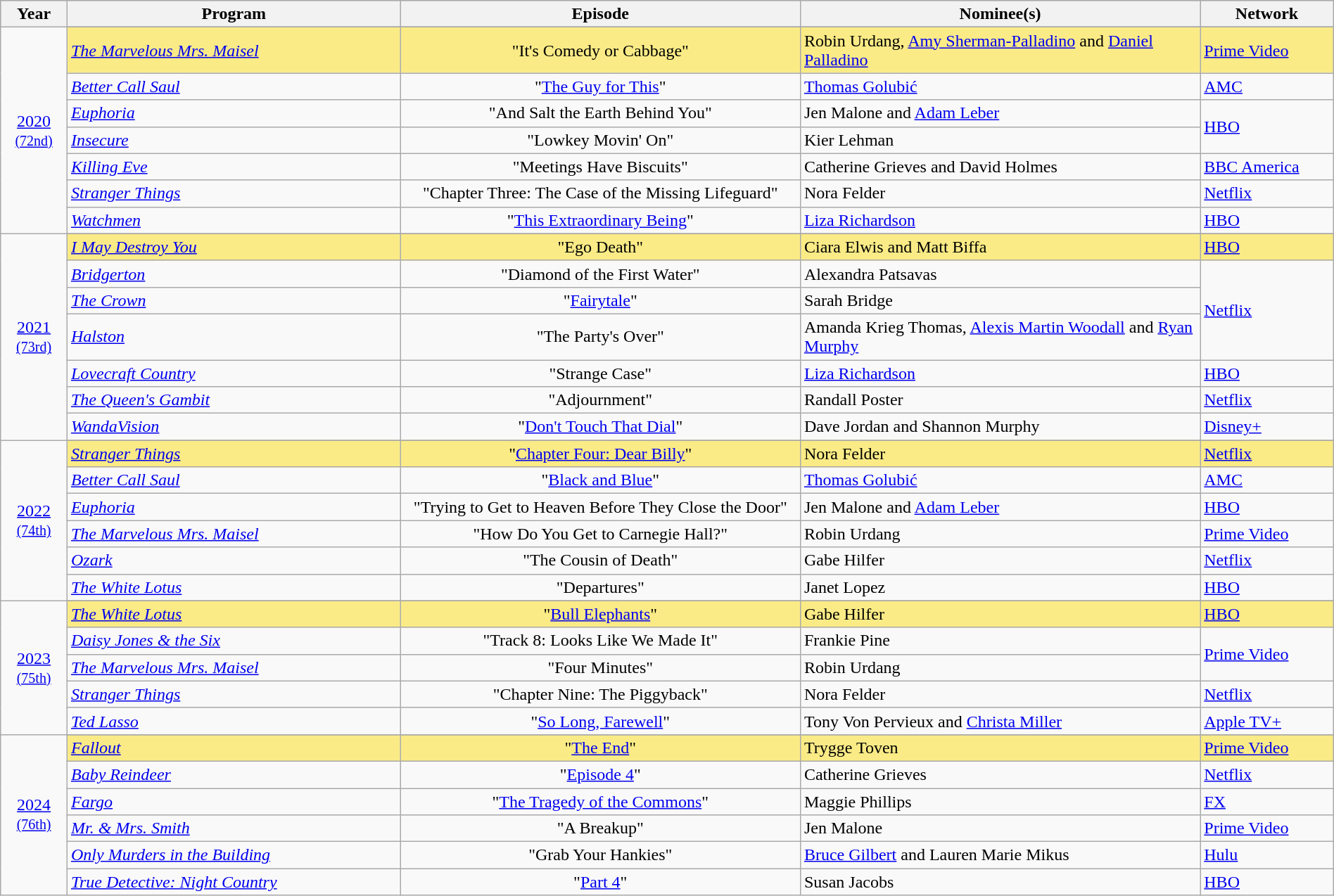<table class="wikitable" style="width:100%">
<tr bgcolor="#bebebe">
<th width="5%">Year</th>
<th width="25%">Program</th>
<th width="30%">Episode</th>
<th width="30%">Nominee(s)</th>
<th width="10%">Network</th>
</tr>
<tr>
<td rowspan=8 style="text-align:center"><a href='#'>2020</a><br><small><a href='#'>(72nd)</a></small><br></td>
</tr>
<tr style="background:#FAEB86">
<td><em><a href='#'>The Marvelous Mrs. Maisel</a></em></td>
<td align=center>"It's Comedy or Cabbage"</td>
<td>Robin Urdang, <a href='#'>Amy Sherman-Palladino</a> and <a href='#'>Daniel Palladino</a></td>
<td><a href='#'>Prime Video</a></td>
</tr>
<tr>
<td><em><a href='#'>Better Call Saul</a></em></td>
<td align=center>"<a href='#'>The Guy for This</a>"</td>
<td><a href='#'>Thomas Golubić</a></td>
<td><a href='#'>AMC</a></td>
</tr>
<tr>
<td><em><a href='#'>Euphoria</a></em></td>
<td align=center>"And Salt the Earth Behind You"</td>
<td>Jen Malone and <a href='#'>Adam Leber</a></td>
<td rowspan=2><a href='#'>HBO</a></td>
</tr>
<tr>
<td><em><a href='#'>Insecure</a></em></td>
<td align=center>"Lowkey Movin' On"</td>
<td>Kier Lehman</td>
</tr>
<tr>
<td><em><a href='#'>Killing Eve</a></em></td>
<td align=center>"Meetings Have Biscuits"</td>
<td>Catherine Grieves and David Holmes</td>
<td><a href='#'>BBC America</a></td>
</tr>
<tr>
<td><em><a href='#'>Stranger Things</a></em></td>
<td align=center>"Chapter Three: The Case of the Missing Lifeguard"</td>
<td>Nora Felder</td>
<td><a href='#'>Netflix</a></td>
</tr>
<tr>
<td><em><a href='#'>Watchmen</a></em></td>
<td align=center>"<a href='#'>This Extraordinary Being</a>"</td>
<td><a href='#'>Liza Richardson</a></td>
<td><a href='#'>HBO</a></td>
</tr>
<tr>
<td rowspan=8 style="text-align:center"><a href='#'>2021</a><br><small><a href='#'>(73rd)</a></small><br></td>
</tr>
<tr style="background:#FAEB86">
<td><em><a href='#'>I May Destroy You</a></em></td>
<td align=center>"Ego Death"</td>
<td>Ciara Elwis and Matt Biffa</td>
<td><a href='#'>HBO</a></td>
</tr>
<tr>
<td><em><a href='#'>Bridgerton</a></em></td>
<td align=center>"Diamond of the First Water"</td>
<td>Alexandra Patsavas</td>
<td rowspan=3><a href='#'>Netflix</a></td>
</tr>
<tr>
<td><em><a href='#'>The Crown</a></em></td>
<td align=center>"<a href='#'>Fairytale</a>"</td>
<td>Sarah Bridge</td>
</tr>
<tr>
<td><em><a href='#'>Halston</a></em></td>
<td align=center>"The Party's Over"</td>
<td>Amanda Krieg Thomas, <a href='#'>Alexis Martin Woodall</a> and <a href='#'>Ryan Murphy</a></td>
</tr>
<tr>
<td><em><a href='#'>Lovecraft Country</a></em></td>
<td align=center>"Strange Case"</td>
<td><a href='#'>Liza Richardson</a></td>
<td><a href='#'>HBO</a></td>
</tr>
<tr>
<td><em><a href='#'>The Queen's Gambit</a></em></td>
<td align=center>"Adjournment"</td>
<td>Randall Poster</td>
<td><a href='#'>Netflix</a></td>
</tr>
<tr>
<td><em><a href='#'>WandaVision</a></em></td>
<td align=center>"<a href='#'>Don't Touch That Dial</a>"</td>
<td>Dave Jordan and Shannon Murphy</td>
<td><a href='#'>Disney+</a></td>
</tr>
<tr>
<td rowspan=7 style="text-align:center"><a href='#'>2022</a><br><small><a href='#'>(74th)</a></small><br></td>
</tr>
<tr style="background:#FAEB86">
<td><em><a href='#'>Stranger Things</a></em></td>
<td align=center>"<a href='#'>Chapter Four: Dear Billy</a>"</td>
<td>Nora Felder</td>
<td><a href='#'>Netflix</a></td>
</tr>
<tr>
<td><em><a href='#'>Better Call Saul</a></em></td>
<td align=center>"<a href='#'>Black and Blue</a>"</td>
<td><a href='#'>Thomas Golubić</a></td>
<td><a href='#'>AMC</a></td>
</tr>
<tr>
<td><em><a href='#'>Euphoria</a></em></td>
<td align=center>"Trying to Get to Heaven Before They Close the Door"</td>
<td>Jen Malone and <a href='#'>Adam Leber</a></td>
<td><a href='#'>HBO</a></td>
</tr>
<tr>
<td><em><a href='#'>The Marvelous Mrs. Maisel</a></em></td>
<td align=center>"How Do You Get to Carnegie Hall?"</td>
<td>Robin Urdang</td>
<td><a href='#'>Prime Video</a></td>
</tr>
<tr>
<td><em><a href='#'>Ozark</a></em></td>
<td align=center>"The Cousin of Death"</td>
<td>Gabe Hilfer</td>
<td><a href='#'>Netflix</a></td>
</tr>
<tr>
<td><em><a href='#'>The White Lotus</a></em></td>
<td align=center>"Departures"</td>
<td>Janet Lopez</td>
<td><a href='#'>HBO</a></td>
</tr>
<tr>
<td rowspan=6 style="text-align:center"><a href='#'>2023</a><br><small><a href='#'>(75th)</a></small><br></td>
</tr>
<tr style="background:#FAEB86">
<td><em><a href='#'>The White Lotus</a></em></td>
<td align=center>"<a href='#'>Bull Elephants</a>"</td>
<td>Gabe Hilfer</td>
<td><a href='#'>HBO</a></td>
</tr>
<tr>
<td><em><a href='#'>Daisy Jones & the Six</a></em></td>
<td align=center>"Track 8: Looks Like We Made It"</td>
<td>Frankie Pine</td>
<td rowspan="2"><a href='#'>Prime Video</a></td>
</tr>
<tr>
<td><em><a href='#'>The Marvelous Mrs. Maisel</a></em></td>
<td align=center>"Four Minutes"</td>
<td>Robin Urdang</td>
</tr>
<tr>
<td><em><a href='#'>Stranger Things</a></em></td>
<td align=center>"Chapter Nine: The Piggyback"</td>
<td>Nora Felder</td>
<td><a href='#'>Netflix</a></td>
</tr>
<tr>
<td><em><a href='#'>Ted Lasso</a></em></td>
<td align=center>"<a href='#'>So Long, Farewell</a>"</td>
<td>Tony Von Pervieux and <a href='#'>Christa Miller</a></td>
<td><a href='#'>Apple TV+</a></td>
</tr>
<tr>
<td rowspan=7 style="text-align:center"><a href='#'>2024</a><br><small><a href='#'>(76th)</a></small><br></td>
</tr>
<tr style="background:#FAEB86">
<td><em><a href='#'>Fallout</a></em></td>
<td align=center>"<a href='#'>The End</a>"</td>
<td>Trygge Toven</td>
<td><a href='#'>Prime Video</a></td>
</tr>
<tr>
<td><em><a href='#'>Baby Reindeer</a></em></td>
<td align=center>"<a href='#'>Episode 4</a>"</td>
<td>Catherine Grieves</td>
<td><a href='#'>Netflix</a></td>
</tr>
<tr>
<td><em><a href='#'>Fargo</a></em></td>
<td align=center>"<a href='#'>The Tragedy of the Commons</a>"</td>
<td>Maggie Phillips</td>
<td><a href='#'>FX</a></td>
</tr>
<tr>
<td><em><a href='#'>Mr. & Mrs. Smith</a></em></td>
<td align=center>"A Breakup"</td>
<td>Jen Malone</td>
<td><a href='#'>Prime Video</a></td>
</tr>
<tr>
<td><em><a href='#'>Only Murders in the Building</a></em></td>
<td align=center>"Grab Your Hankies"</td>
<td><a href='#'>Bruce Gilbert</a> and Lauren Marie Mikus</td>
<td><a href='#'>Hulu</a></td>
</tr>
<tr>
<td><em><a href='#'>True Detective: Night Country</a></em></td>
<td align=center>"<a href='#'>Part 4</a>"</td>
<td>Susan Jacobs</td>
<td><a href='#'>HBO</a></td>
</tr>
</table>
